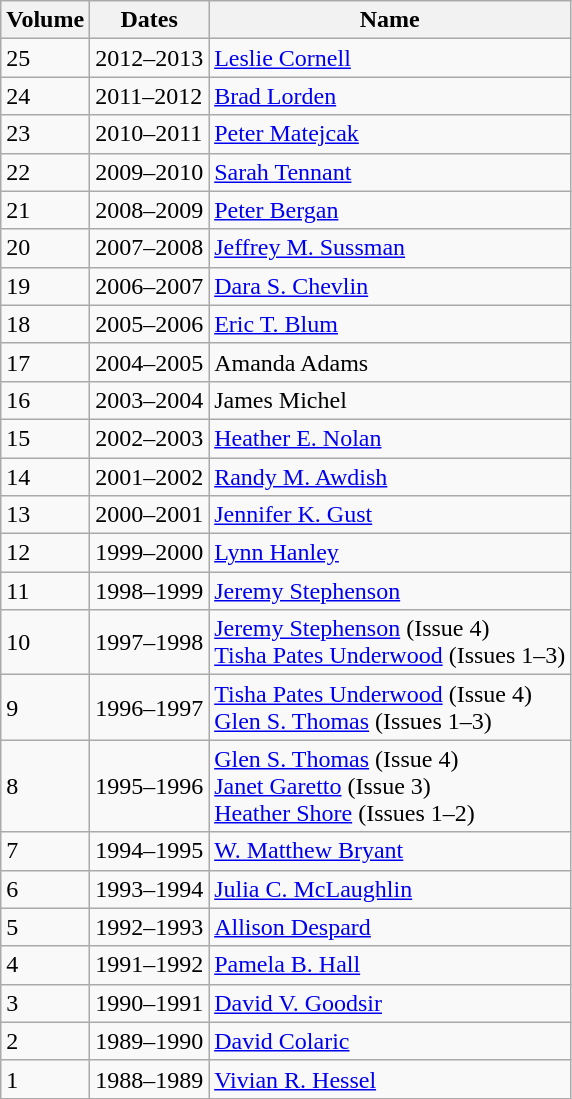<table class="wikitable">
<tr>
<th>Volume</th>
<th>Dates</th>
<th>Name</th>
</tr>
<tr>
<td>25</td>
<td>2012–2013</td>
<td><a href='#'>Leslie Cornell</a></td>
</tr>
<tr>
<td>24</td>
<td>2011–2012</td>
<td><a href='#'>Brad Lorden</a></td>
</tr>
<tr>
<td>23</td>
<td>2010–2011</td>
<td><a href='#'>Peter Matejcak</a></td>
</tr>
<tr>
<td>22</td>
<td>2009–2010</td>
<td><a href='#'>Sarah Tennant</a></td>
</tr>
<tr>
<td>21</td>
<td>2008–2009</td>
<td><a href='#'>Peter Bergan</a></td>
</tr>
<tr>
<td>20</td>
<td>2007–2008</td>
<td><a href='#'>Jeffrey M. Sussman</a></td>
</tr>
<tr>
<td>19</td>
<td>2006–2007</td>
<td><a href='#'>Dara S. Chevlin</a></td>
</tr>
<tr>
<td>18</td>
<td>2005–2006</td>
<td><a href='#'>Eric T. Blum</a></td>
</tr>
<tr>
<td>17</td>
<td>2004–2005</td>
<td>Amanda Adams</td>
</tr>
<tr>
<td>16</td>
<td>2003–2004</td>
<td>James Michel</td>
</tr>
<tr>
<td>15</td>
<td>2002–2003</td>
<td><a href='#'>Heather E. Nolan</a></td>
</tr>
<tr>
<td>14</td>
<td>2001–2002</td>
<td><a href='#'>Randy M. Awdish</a></td>
</tr>
<tr>
<td>13</td>
<td>2000–2001</td>
<td><a href='#'>Jennifer K. Gust</a></td>
</tr>
<tr>
<td>12</td>
<td>1999–2000</td>
<td><a href='#'>Lynn Hanley</a></td>
</tr>
<tr>
<td>11</td>
<td>1998–1999</td>
<td><a href='#'>Jeremy Stephenson</a></td>
</tr>
<tr>
<td>10</td>
<td>1997–1998</td>
<td><a href='#'>Jeremy Stephenson</a> (Issue 4)<br> <a href='#'>Tisha Pates Underwood</a> (Issues 1–3)</td>
</tr>
<tr>
<td>9</td>
<td>1996–1997</td>
<td><a href='#'>Tisha Pates Underwood</a> (Issue 4)<br><a href='#'>Glen S. Thomas</a> (Issues 1–3)</td>
</tr>
<tr>
<td>8</td>
<td>1995–1996</td>
<td><a href='#'>Glen S. Thomas</a> (Issue 4)<br><a href='#'>Janet Garetto</a> (Issue 3)<br><a href='#'>Heather Shore</a> (Issues 1–2)</td>
</tr>
<tr>
<td>7</td>
<td>1994–1995</td>
<td><a href='#'>W. Matthew Bryant</a></td>
</tr>
<tr>
<td>6</td>
<td>1993–1994</td>
<td><a href='#'>Julia C. McLaughlin</a></td>
</tr>
<tr>
<td>5</td>
<td>1992–1993</td>
<td><a href='#'>Allison Despard</a></td>
</tr>
<tr>
<td>4</td>
<td>1991–1992</td>
<td><a href='#'>Pamela B. Hall</a></td>
</tr>
<tr>
<td>3</td>
<td>1990–1991</td>
<td><a href='#'>David V. Goodsir</a></td>
</tr>
<tr>
<td>2</td>
<td>1989–1990</td>
<td><a href='#'>David Colaric</a></td>
</tr>
<tr>
<td>1</td>
<td>1988–1989</td>
<td><a href='#'>Vivian R. Hessel</a></td>
</tr>
</table>
